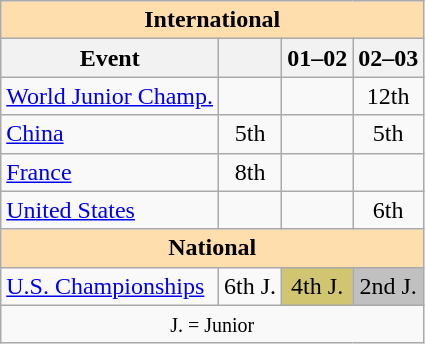<table class="wikitable" style="text-align:center">
<tr>
<th colspan="4" style="background-color: #ffdead; " align="center">International</th>
</tr>
<tr>
<th>Event</th>
<th></th>
<th>01–02</th>
<th>02–03</th>
</tr>
<tr>
<td align=left><a href='#'>World Junior Champ.</a></td>
<td></td>
<td></td>
<td>12th</td>
</tr>
<tr>
<td align=left> <a href='#'>China</a></td>
<td>5th</td>
<td></td>
<td>5th</td>
</tr>
<tr>
<td align=left> <a href='#'>France</a></td>
<td>8th</td>
<td></td>
<td></td>
</tr>
<tr>
<td align=left> <a href='#'>United States</a></td>
<td></td>
<td></td>
<td>6th</td>
</tr>
<tr>
<th colspan="4" style="background-color: #ffdead; " align="center">National</th>
</tr>
<tr>
<td align=left><a href='#'>U.S. Championships</a></td>
<td>6th J.</td>
<td bgcolor=d1c571>4th J.</td>
<td bgcolor=silver>2nd J.</td>
</tr>
<tr>
<td colspan="4" align="center"><small>J. = Junior </small></td>
</tr>
</table>
